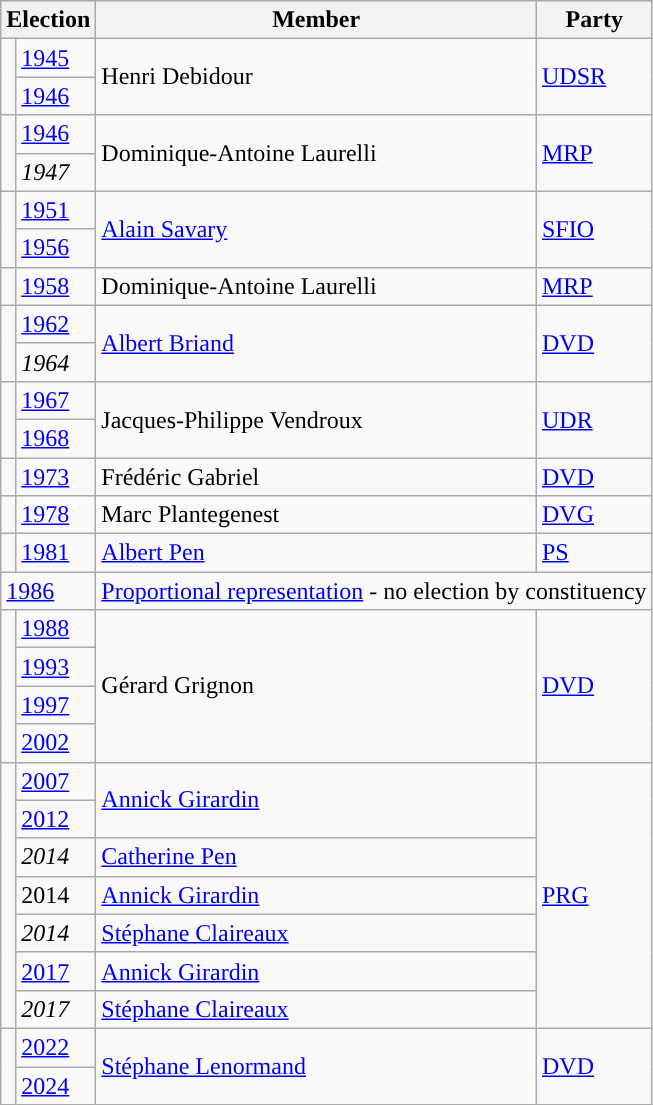<table class="wikitable">
<tr>
<th colspan="2">Election</th>
<th>Member</th>
<th>Party</th>
</tr>
<tr>
<td rowspan="2" style="background-color: "></td>
<td><a href='#'>1945</a></td>
<td rowspan="2">Henri Debidour</td>
<td rowspan="2"><a href='#'>UDSR</a></td>
</tr>
<tr>
<td><a href='#'>1946</a></td>
</tr>
<tr>
<td rowspan="2" style="background-color: "></td>
<td><a href='#'>1946</a></td>
<td rowspan="2">Dominique-Antoine Laurelli</td>
<td rowspan="2"><a href='#'>MRP</a></td>
</tr>
<tr>
<td><em>1947</em></td>
</tr>
<tr>
<td rowspan="2" style="background-color: "></td>
<td><a href='#'>1951</a></td>
<td rowspan="2"><a href='#'>Alain Savary</a></td>
<td rowspan="2"><a href='#'>SFIO</a></td>
</tr>
<tr>
<td><a href='#'>1956</a></td>
</tr>
<tr>
<td style="background-color: "></td>
<td><a href='#'>1958</a></td>
<td>Dominique-Antoine Laurelli</td>
<td><a href='#'>MRP</a></td>
</tr>
<tr>
<td rowspan="2" style="background-color: "></td>
<td><a href='#'>1962</a></td>
<td rowspan="2"><a href='#'>Albert Briand</a></td>
<td rowspan="2"><a href='#'>DVD</a></td>
</tr>
<tr>
<td><em>1964</em></td>
</tr>
<tr>
<td rowspan="2" style="background-color: "></td>
<td><a href='#'>1967</a></td>
<td rowspan="2">Jacques-Philippe Vendroux</td>
<td rowspan="2"><a href='#'>UDR</a></td>
</tr>
<tr>
<td><a href='#'>1968</a></td>
</tr>
<tr>
<td style="background-color: "></td>
<td><a href='#'>1973</a></td>
<td>Frédéric Gabriel</td>
<td><a href='#'>DVD</a></td>
</tr>
<tr>
<td style="background-color: "></td>
<td><a href='#'>1978</a></td>
<td>Marc Plantegenest</td>
<td><a href='#'>DVG</a></td>
</tr>
<tr>
<td style="background-color: "></td>
<td><a href='#'>1981</a></td>
<td><a href='#'>Albert Pen</a></td>
<td><a href='#'>PS</a></td>
</tr>
<tr>
<td colspan="2"><a href='#'>1986</a></td>
<td colspan="2"><a href='#'>Proportional representation</a> - no election by constituency</td>
</tr>
<tr>
<td rowspan="4" style="background-color: "></td>
<td><a href='#'>1988</a></td>
<td rowspan="4">Gérard Grignon</td>
<td rowspan="4"><a href='#'>DVD</a></td>
</tr>
<tr>
<td><a href='#'>1993</a></td>
</tr>
<tr>
<td><a href='#'>1997</a></td>
</tr>
<tr>
<td><a href='#'>2002</a></td>
</tr>
<tr>
<td rowspan="7" style="background-color: "></td>
<td><a href='#'>2007</a></td>
<td rowspan="2"><a href='#'>Annick Girardin</a></td>
<td rowspan="7"><a href='#'>PRG</a></td>
</tr>
<tr>
<td><a href='#'>2012</a></td>
</tr>
<tr>
<td><em>2014</em></td>
<td><a href='#'>Catherine Pen</a></td>
</tr>
<tr>
<td>2014</td>
<td><a href='#'>Annick Girardin</a></td>
</tr>
<tr>
<td><em>2014</em></td>
<td><a href='#'>Stéphane Claireaux</a></td>
</tr>
<tr>
<td><a href='#'>2017</a></td>
<td><a href='#'>Annick Girardin</a></td>
</tr>
<tr>
<td><em>2017</em></td>
<td><a href='#'>Stéphane Claireaux</a></td>
</tr>
<tr>
<td rowspan="2" style="background-color: "></td>
<td><a href='#'>2022</a></td>
<td rowspan="2"><a href='#'>Stéphane Lenormand</a></td>
<td rowspan="2"><a href='#'>DVD</a></td>
</tr>
<tr>
<td><a href='#'>2024</a></td>
</tr>
</table>
